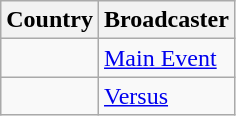<table class="wikitable">
<tr>
<th align=center>Country</th>
<th align=center>Broadcaster</th>
</tr>
<tr>
<td></td>
<td><a href='#'>Main Event</a></td>
</tr>
<tr>
<td></td>
<td><a href='#'>Versus</a></td>
</tr>
</table>
